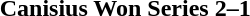<table class="noborder" style="text-align: center; border: none; width: 100%">
<tr>
<th width="97%"><strong>Canisius Won Series 2–1</strong></th>
<th width="3%"></th>
</tr>
</table>
